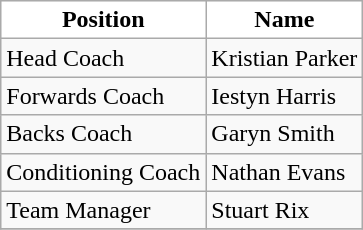<table class="wikitable" style="text-align: left">
<tr>
<th style="background:white; color:black;">Position</th>
<th style="background:white; color:black;">Name</th>
</tr>
<tr>
<td>Head Coach</td>
<td>Kristian Parker</td>
</tr>
<tr>
<td>Forwards Coach</td>
<td>Iestyn Harris</td>
</tr>
<tr>
<td>Backs Coach</td>
<td>Garyn Smith</td>
</tr>
<tr>
<td>Conditioning Coach</td>
<td>Nathan Evans</td>
</tr>
<tr>
<td>Team Manager</td>
<td>Stuart Rix</td>
</tr>
<tr>
</tr>
</table>
